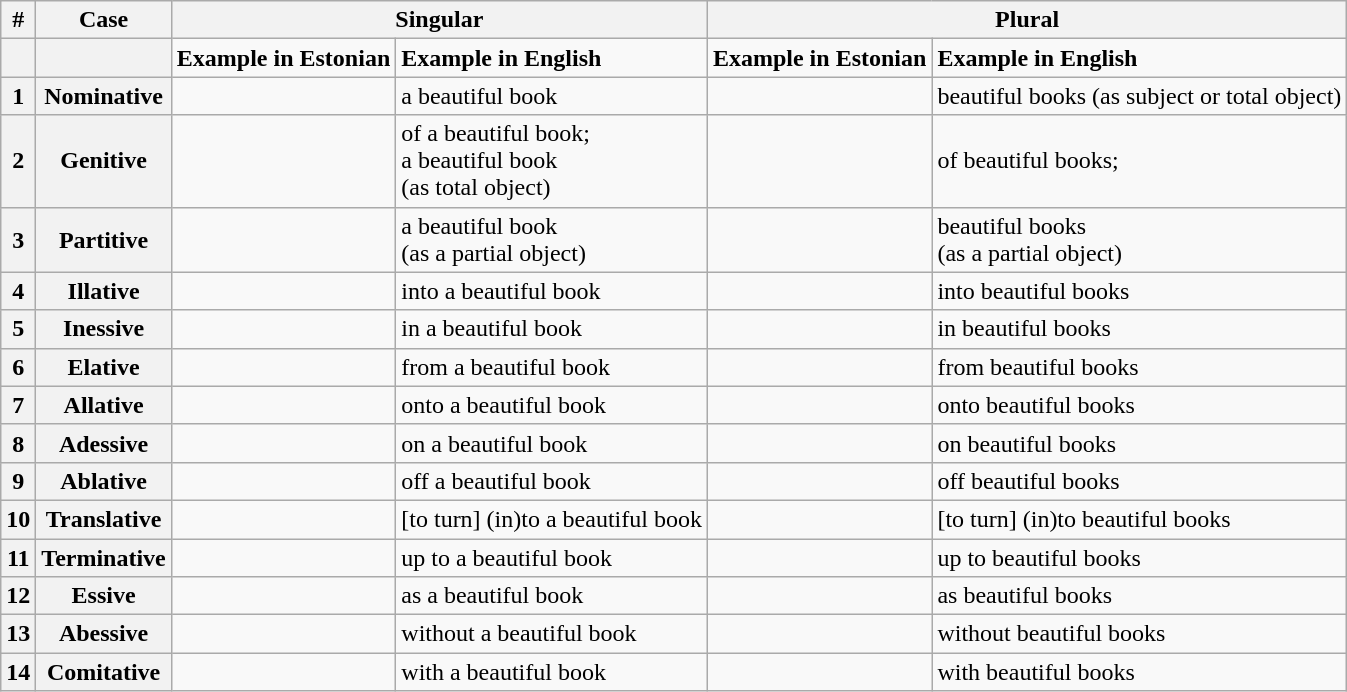<table class="wikitable">
<tr>
<th>#</th>
<th>Case</th>
<th colspan=2>Singular</th>
<th colspan=2>Plural</th>
</tr>
<tr>
<th></th>
<th></th>
<td><strong>Example in Estonian</strong></td>
<td><strong>Example in English</strong></td>
<td><strong>Example in Estonian</strong></td>
<td><strong>Example in English</strong></td>
</tr>
<tr>
<th>1</th>
<th>Nominative</th>
<td></td>
<td>a beautiful book</td>
<td></td>
<td>beautiful books (as subject or total object)</td>
</tr>
<tr>
<th>2</th>
<th>Genitive</th>
<td></td>
<td>of a beautiful book;<br>a beautiful book<br>(as total object)</td>
<td></td>
<td>of beautiful books;</td>
</tr>
<tr>
<th>3</th>
<th>Partitive</th>
<td></td>
<td>a beautiful book<br>(as a partial object)</td>
<td></td>
<td>beautiful books<br>(as a partial object)</td>
</tr>
<tr>
<th>4</th>
<th>Illative</th>
<td></td>
<td>into a beautiful book</td>
<td></td>
<td>into beautiful books</td>
</tr>
<tr>
<th>5</th>
<th>Inessive</th>
<td></td>
<td>in a beautiful book</td>
<td></td>
<td>in beautiful books</td>
</tr>
<tr>
<th>6</th>
<th>Elative</th>
<td></td>
<td>from a beautiful book</td>
<td></td>
<td>from beautiful books</td>
</tr>
<tr>
<th>7</th>
<th>Allative</th>
<td></td>
<td>onto a beautiful book</td>
<td></td>
<td>onto beautiful books</td>
</tr>
<tr>
<th>8</th>
<th>Adessive</th>
<td></td>
<td>on a beautiful book</td>
<td></td>
<td>on beautiful books</td>
</tr>
<tr>
<th>9</th>
<th>Ablative</th>
<td></td>
<td>off a beautiful book</td>
<td></td>
<td>off beautiful books</td>
</tr>
<tr>
<th>10</th>
<th>Translative</th>
<td></td>
<td>[to turn] (in)to a beautiful book</td>
<td></td>
<td>[to turn] (in)to beautiful books</td>
</tr>
<tr>
<th>11</th>
<th>Terminative</th>
<td></td>
<td>up to a beautiful book</td>
<td></td>
<td>up to beautiful books</td>
</tr>
<tr>
<th>12</th>
<th>Essive</th>
<td></td>
<td>as a beautiful book</td>
<td></td>
<td>as beautiful books</td>
</tr>
<tr>
<th>13</th>
<th>Abessive</th>
<td></td>
<td>without a beautiful book</td>
<td></td>
<td>without beautiful books</td>
</tr>
<tr>
<th>14</th>
<th>Comitative</th>
<td></td>
<td>with a beautiful book</td>
<td></td>
<td>with beautiful books</td>
</tr>
</table>
